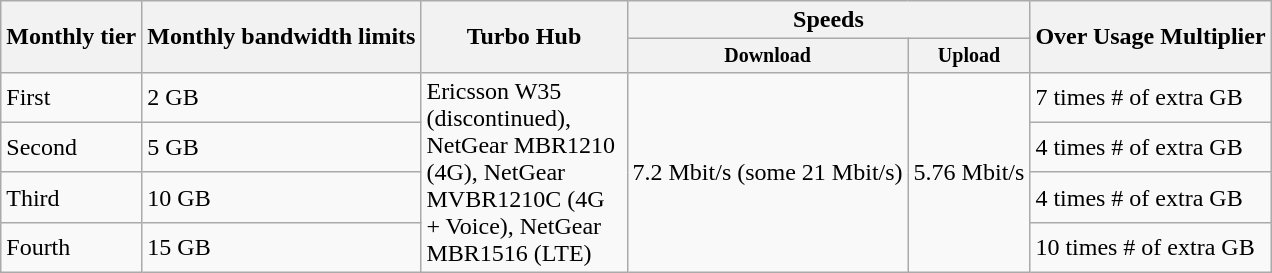<table class="wikitable">
<tr>
<th rowspan="2">Monthly tier</th>
<th rowspan="2">Monthly bandwidth limits</th>
<th rowspan="2" style="width:130px;">Turbo Hub</th>
<th colspan="2">Speeds</th>
<th rowspan="2">Over Usage Multiplier</th>
</tr>
<tr style="font-size:smaller;">
<th>Download</th>
<th>Upload</th>
</tr>
<tr>
<td>First</td>
<td>2 GB</td>
<td rowspan="4">Ericsson W35 (discontinued), NetGear MBR1210 (4G), NetGear MVBR1210C (4G + Voice), NetGear MBR1516 (LTE)</td>
<td rowspan="4">7.2 Mbit/s (some 21 Mbit/s)</td>
<td rowspan="4">5.76 Mbit/s</td>
<td>7 times # of extra GB</td>
</tr>
<tr>
<td>Second</td>
<td>5 GB</td>
<td>4 times # of extra GB</td>
</tr>
<tr>
<td>Third</td>
<td>10 GB</td>
<td>4 times # of extra GB</td>
</tr>
<tr>
<td>Fourth</td>
<td>15 GB</td>
<td>10 times # of extra GB</td>
</tr>
</table>
